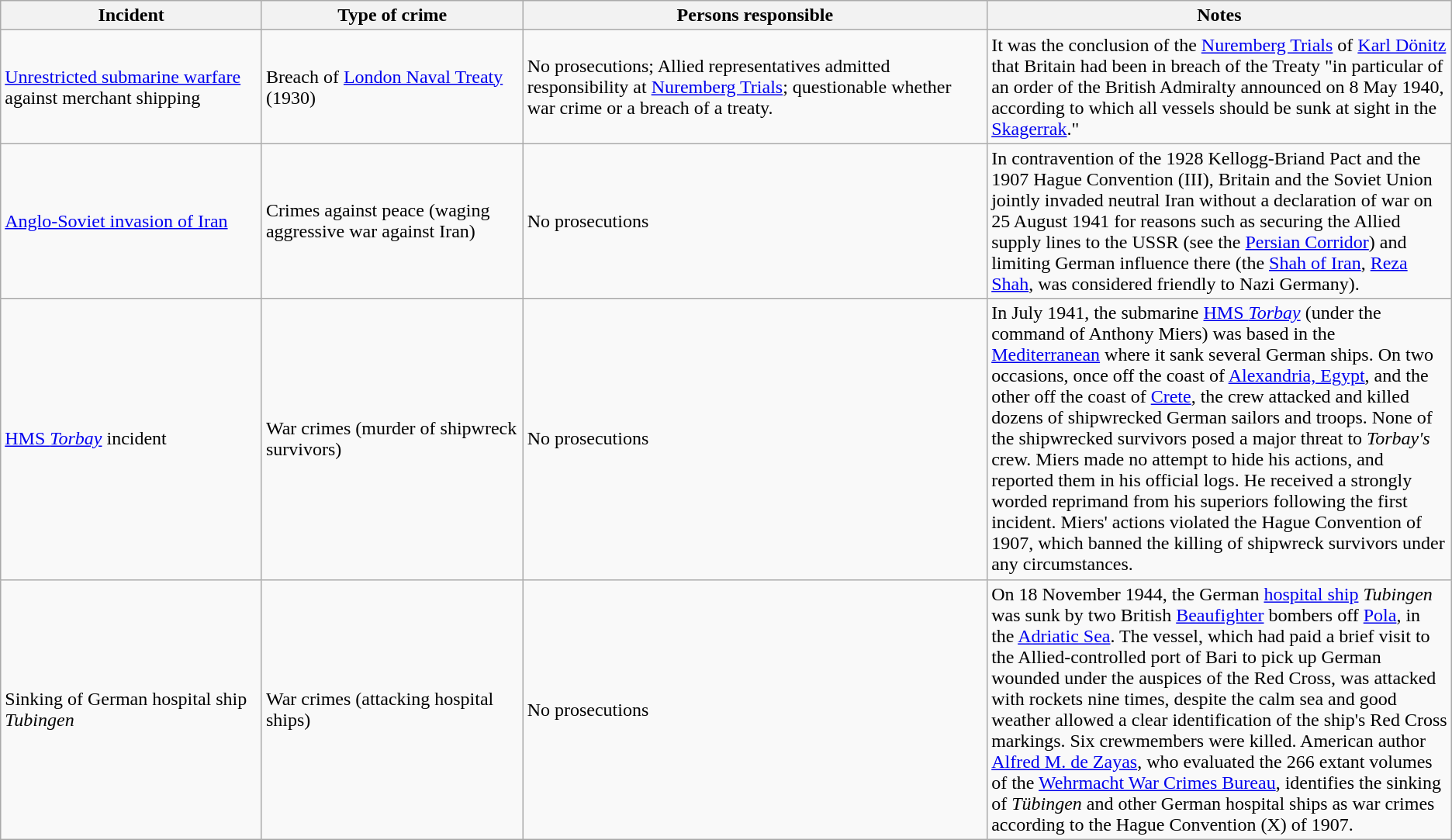<table class="wikitable">
<tr>
<th>Incident</th>
<th>Type of crime</th>
<th>Persons responsible</th>
<th>Notes</th>
</tr>
<tr>
<td style="width:18%;"><a href='#'>Unrestricted submarine warfare</a> against merchant shipping</td>
<td style="width:18%;">Breach of <a href='#'>London Naval Treaty</a> (1930)</td>
<td style="width:32%;">No prosecutions; Allied representatives admitted responsibility at <a href='#'>Nuremberg Trials</a>; questionable whether war crime or a breach of a treaty.</td>
<td style="width:32%;">It was the conclusion of the <a href='#'>Nuremberg Trials</a> of <a href='#'>Karl Dönitz</a> that Britain had been in breach of the Treaty "in particular of an order of the British Admiralty announced on 8 May 1940, according to which all vessels should be sunk at sight in the <a href='#'>Skagerrak</a>."</td>
</tr>
<tr>
<td><a href='#'>Anglo-Soviet invasion of Iran</a></td>
<td>Crimes against peace (waging aggressive war against Iran)</td>
<td>No prosecutions</td>
<td>In contravention of the 1928 Kellogg-Briand Pact and the 1907 Hague Convention (III), Britain and the Soviet Union jointly invaded neutral Iran without a declaration of war on 25 August 1941 for reasons such as securing the Allied supply lines to the USSR (see the <a href='#'>Persian Corridor</a>) and limiting German influence there (the <a href='#'>Shah of Iran</a>, <a href='#'>Reza Shah</a>, was considered friendly to Nazi Germany).</td>
</tr>
<tr>
<td><a href='#'>HMS <em>Torbay</em></a> incident</td>
<td>War crimes (murder of shipwreck survivors)</td>
<td>No prosecutions</td>
<td>In July 1941, the submarine <a href='#'>HMS <em>Torbay</em></a> (under the command of Anthony Miers) was based in the <a href='#'>Mediterranean</a> where it sank several German ships. On two occasions, once off the coast of <a href='#'>Alexandria, Egypt</a>, and the other off the coast of <a href='#'>Crete</a>, the crew attacked and killed dozens of shipwrecked German sailors and troops. None of the shipwrecked survivors posed a major threat to <em>Torbay's</em> crew. Miers made no attempt to hide his actions, and reported them in his official logs. He received a strongly worded reprimand from his superiors following the first incident. Miers' actions violated the Hague Convention of 1907, which banned the killing of shipwreck survivors under any circumstances.</td>
</tr>
<tr>
<td>Sinking of German hospital ship <em>Tubingen</em></td>
<td>War crimes (attacking hospital ships)</td>
<td>No prosecutions</td>
<td>On 18 November 1944, the German <a href='#'>hospital ship</a> <em>Tubingen</em> was sunk by two British <a href='#'>Beaufighter</a> bombers off <a href='#'>Pola</a>, in the <a href='#'>Adriatic Sea</a>. The vessel, which had paid a brief visit to the Allied-controlled port of Bari to pick up German wounded under the auspices of the Red Cross, was attacked with rockets nine times, despite the calm sea and good weather allowed a clear identification of the ship's Red Cross markings. Six crewmembers were killed. American author <a href='#'>Alfred M. de Zayas</a>, who evaluated the 266 extant volumes of the <a href='#'>Wehrmacht War Crimes Bureau</a>, identifies the sinking of <em>Tübingen</em> and other German hospital ships as war crimes according to the Hague Convention (X) of 1907.</td>
</tr>
</table>
